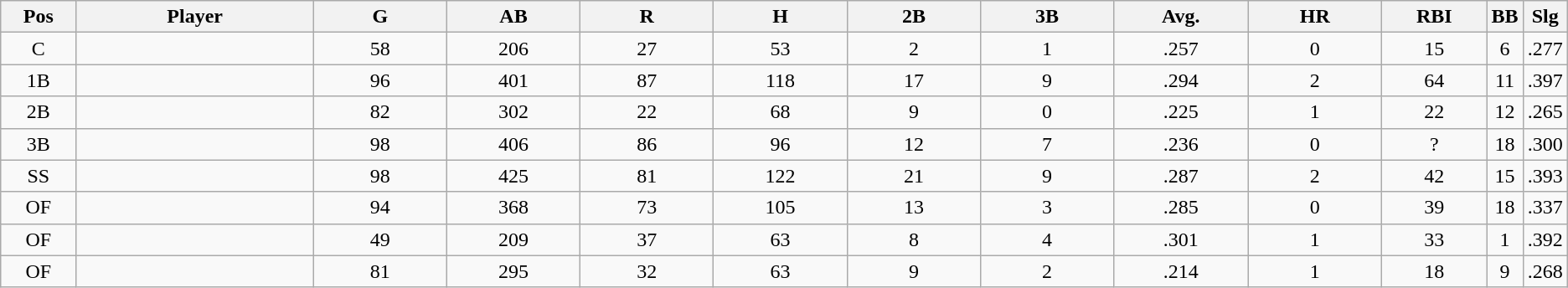<table class="wikitable sortable">
<tr>
<th bgcolor="#DDDDFF" width="5%">Pos</th>
<th bgcolor="#DDDDFF" width="16%">Player</th>
<th bgcolor="#DDDDFF" width="9%">G</th>
<th bgcolor="#DDDDFF" width="9%">AB</th>
<th bgcolor="#DDDDFF" width="9%">R</th>
<th bgcolor="#DDDDFF" width="9%">H</th>
<th bgcolor="#DDDDFF" width="9%">2B</th>
<th bgcolor="#DDDDFF" width="9%">3B</th>
<th bgcolor="#DDDDFF" width="9%">Avg.</th>
<th bgcolor="#DDDDFF" width="9%">HR</th>
<th bgcolor="#DDDDFF" width="9%">RBI</th>
<th bgcolor="#DDDDFF" width="9%">BB</th>
<th bgcolor="#DDDDFF" width="9%">Slg</th>
</tr>
<tr align ="center">
<td>C</td>
<td></td>
<td>58</td>
<td>206</td>
<td>27</td>
<td>53</td>
<td>2</td>
<td>1</td>
<td>.257</td>
<td>0</td>
<td>15</td>
<td>6</td>
<td>.277</td>
</tr>
<tr align ="center">
<td>1B</td>
<td></td>
<td>96</td>
<td>401</td>
<td>87</td>
<td>118</td>
<td>17</td>
<td>9</td>
<td>.294</td>
<td>2</td>
<td>64</td>
<td>11</td>
<td>.397</td>
</tr>
<tr align ="center">
<td>2B</td>
<td></td>
<td>82</td>
<td>302</td>
<td>22</td>
<td>68</td>
<td>9</td>
<td>0</td>
<td>.225</td>
<td>1</td>
<td>22</td>
<td>12</td>
<td>.265</td>
</tr>
<tr align ="center">
<td>3B</td>
<td></td>
<td>98</td>
<td>406</td>
<td>86</td>
<td>96</td>
<td>12</td>
<td>7</td>
<td>.236</td>
<td>0</td>
<td>?</td>
<td>18</td>
<td>.300</td>
</tr>
<tr align ="center">
<td>SS</td>
<td></td>
<td>98</td>
<td>425</td>
<td>81</td>
<td>122</td>
<td>21</td>
<td>9</td>
<td>.287</td>
<td>2</td>
<td>42</td>
<td>15</td>
<td>.393</td>
</tr>
<tr align ="center">
<td>OF</td>
<td></td>
<td>94</td>
<td>368</td>
<td>73</td>
<td>105</td>
<td>13</td>
<td>3</td>
<td>.285</td>
<td>0</td>
<td>39</td>
<td>18</td>
<td>.337</td>
</tr>
<tr align ="center">
<td>OF</td>
<td></td>
<td>49</td>
<td>209</td>
<td>37</td>
<td>63</td>
<td>8</td>
<td>4</td>
<td>.301</td>
<td>1</td>
<td>33</td>
<td>1</td>
<td>.392</td>
</tr>
<tr align ="center">
<td>OF</td>
<td></td>
<td>81</td>
<td>295</td>
<td>32</td>
<td>63</td>
<td>9</td>
<td>2</td>
<td>.214</td>
<td>1</td>
<td>18</td>
<td>9</td>
<td>.268</td>
</tr>
</table>
